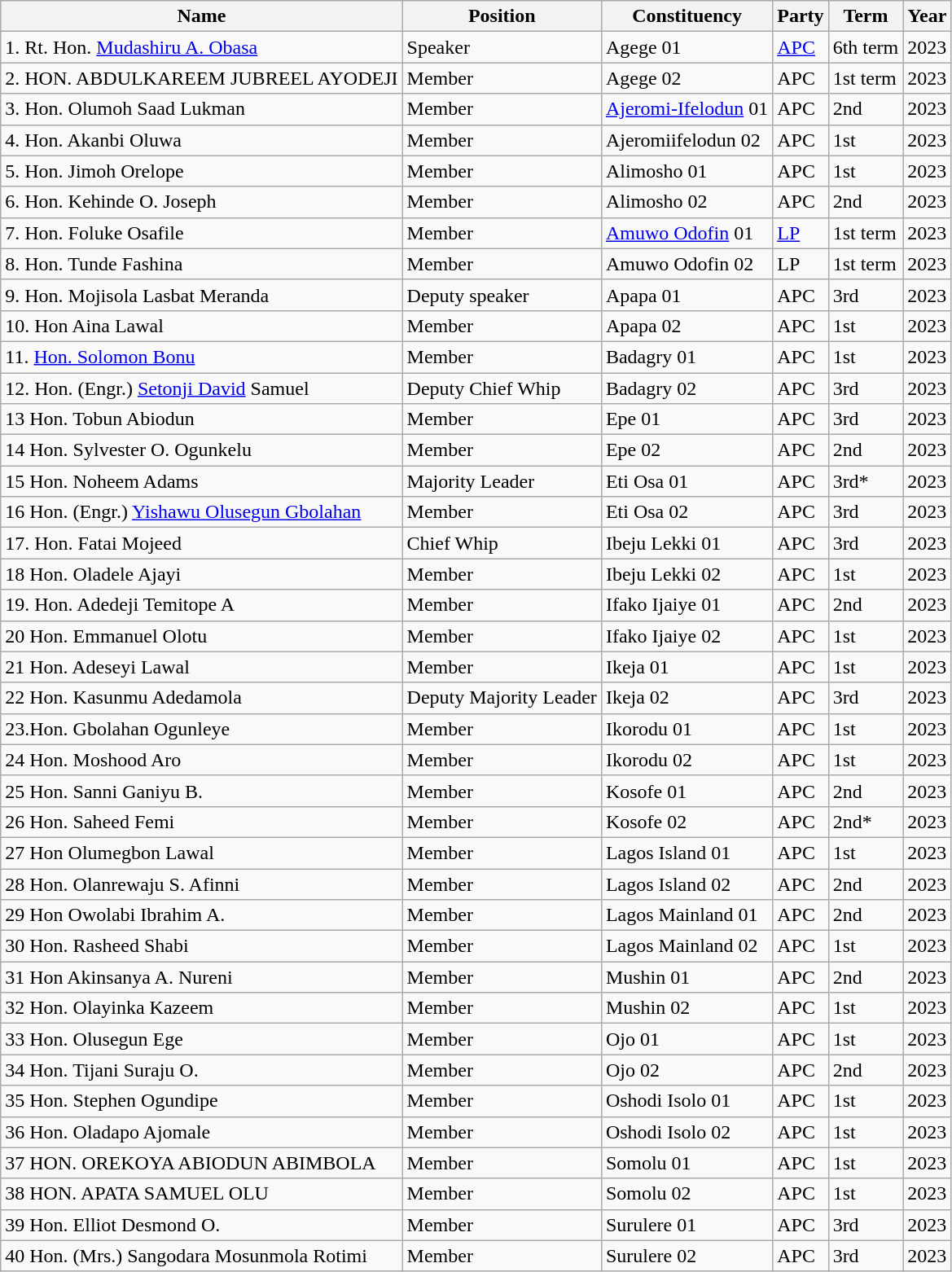<table class="wikitable">
<tr>
<th>Name</th>
<th>Position</th>
<th>Constituency</th>
<th>Party</th>
<th>Term</th>
<th>Year</th>
</tr>
<tr>
<td>1. Rt. Hon. <a href='#'>Mudashiru A. Obasa</a></td>
<td>Speaker</td>
<td>Agege 01</td>
<td><a href='#'>APC</a></td>
<td>6th term</td>
<td>2023</td>
</tr>
<tr>
<td>2. HON. ABDULKAREEM JUBREEL AYODEJI</td>
<td>Member</td>
<td>Agege 02</td>
<td>APC</td>
<td>1st term</td>
<td>2023</td>
</tr>
<tr>
<td>3. Hon. Olumoh Saad Lukman</td>
<td>Member</td>
<td><a href='#'>Ajeromi-Ifelodun</a> 01</td>
<td>APC</td>
<td>2nd</td>
<td>2023</td>
</tr>
<tr>
<td>4. Hon. Akanbi Oluwa</td>
<td>Member</td>
<td>Ajeromiifelodun 02</td>
<td>APC</td>
<td>1st</td>
<td>2023</td>
</tr>
<tr>
<td>5. Hon. Jimoh Orelope</td>
<td>Member</td>
<td>Alimosho 01</td>
<td>APC</td>
<td>1st</td>
<td>2023</td>
</tr>
<tr>
<td>6. Hon. Kehinde O. Joseph</td>
<td>Member</td>
<td>Alimosho 02</td>
<td>APC</td>
<td>2nd</td>
<td>2023</td>
</tr>
<tr>
<td>7. Hon. Foluke Osafile</td>
<td>Member</td>
<td><a href='#'>Amuwo Odofin</a> 01</td>
<td><a href='#'>LP</a></td>
<td>1st term</td>
<td>2023</td>
</tr>
<tr>
<td>8. Hon. Tunde Fashina</td>
<td>Member</td>
<td>Amuwo Odofin 02</td>
<td>LP</td>
<td>1st term</td>
<td>2023</td>
</tr>
<tr>
<td>9. Hon. Mojisola Lasbat Meranda</td>
<td>Deputy speaker</td>
<td>Apapa 01</td>
<td>APC</td>
<td>3rd</td>
<td>2023</td>
</tr>
<tr>
<td>10. Hon Aina Lawal</td>
<td>Member</td>
<td>Apapa 02</td>
<td>APC</td>
<td>1st</td>
<td>2023</td>
</tr>
<tr>
<td>11. <a href='#'>Hon. Solomon Bonu</a></td>
<td>Member</td>
<td>Badagry 01</td>
<td>APC</td>
<td>1st</td>
<td>2023</td>
</tr>
<tr>
<td>12. Hon. (Engr.) <a href='#'>Setonji David</a> Samuel</td>
<td>Deputy Chief Whip</td>
<td>Badagry 02</td>
<td>APC</td>
<td>3rd</td>
<td>2023</td>
</tr>
<tr>
<td>13 Hon. Tobun Abiodun</td>
<td>Member</td>
<td>Epe 01</td>
<td>APC</td>
<td>3rd</td>
<td>2023</td>
</tr>
<tr>
<td>14 Hon. Sylvester O. Ogunkelu</td>
<td>Member</td>
<td>Epe 02</td>
<td>APC</td>
<td>2nd</td>
<td>2023</td>
</tr>
<tr>
<td>15 Hon. Noheem Adams</td>
<td>Majority Leader</td>
<td>Eti Osa 01</td>
<td>APC</td>
<td>3rd*</td>
<td>2023</td>
</tr>
<tr>
<td>16 Hon. (Engr.) <a href='#'>Yishawu Olusegun Gbolahan</a></td>
<td>Member</td>
<td>Eti Osa 02</td>
<td>APC</td>
<td>3rd</td>
<td>2023</td>
</tr>
<tr>
<td>17. Hon. Fatai Mojeed</td>
<td>Chief Whip</td>
<td>Ibeju Lekki 01</td>
<td>APC</td>
<td>3rd</td>
<td>2023</td>
</tr>
<tr>
<td>18 Hon. Oladele Ajayi</td>
<td>Member</td>
<td>Ibeju Lekki 02</td>
<td>APC</td>
<td>1st</td>
<td>2023</td>
</tr>
<tr>
<td>19. Hon. Adedeji Temitope A</td>
<td>Member</td>
<td>Ifako Ijaiye 01</td>
<td>APC</td>
<td>2nd</td>
<td>2023</td>
</tr>
<tr>
<td>20 Hon. Emmanuel Olotu</td>
<td>Member</td>
<td>Ifako Ijaiye 02</td>
<td>APC</td>
<td>1st</td>
<td>2023</td>
</tr>
<tr>
<td>21 Hon. Adeseyi Lawal</td>
<td>Member</td>
<td>Ikeja 01</td>
<td>APC</td>
<td>1st</td>
<td>2023</td>
</tr>
<tr>
<td>22 Hon. Kasunmu Adedamola</td>
<td>Deputy Majority Leader</td>
<td>Ikeja 02</td>
<td>APC</td>
<td>3rd</td>
<td>2023</td>
</tr>
<tr>
<td>23.Hon. Gbolahan Ogunleye</td>
<td>Member</td>
<td>Ikorodu 01</td>
<td>APC</td>
<td>1st</td>
<td>2023</td>
</tr>
<tr>
<td>24 Hon. Moshood Aro</td>
<td>Member</td>
<td>Ikorodu 02</td>
<td>APC</td>
<td>1st</td>
<td>2023</td>
</tr>
<tr>
<td>25 Hon. Sanni Ganiyu B.</td>
<td>Member</td>
<td>Kosofe 01</td>
<td>APC</td>
<td>2nd</td>
<td>2023</td>
</tr>
<tr>
<td>26 Hon. Saheed Femi</td>
<td>Member</td>
<td>Kosofe 02</td>
<td>APC</td>
<td>2nd*</td>
<td>2023</td>
</tr>
<tr>
<td>27  Hon Olumegbon Lawal</td>
<td>Member</td>
<td>Lagos Island 01</td>
<td>APC</td>
<td>1st</td>
<td>2023</td>
</tr>
<tr>
<td>28 Hon. Olanrewaju S. Afinni</td>
<td>Member</td>
<td>Lagos Island 02</td>
<td>APC</td>
<td>2nd</td>
<td>2023</td>
</tr>
<tr>
<td>29 Hon Owolabi Ibrahim A.</td>
<td>Member</td>
<td>Lagos Mainland 01</td>
<td>APC</td>
<td>2nd</td>
<td>2023</td>
</tr>
<tr>
<td>30 Hon. Rasheed Shabi</td>
<td>Member</td>
<td>Lagos Mainland 02</td>
<td>APC</td>
<td>1st</td>
<td>2023</td>
</tr>
<tr>
<td>31 Hon Akinsanya A. Nureni</td>
<td>Member</td>
<td>Mushin 01</td>
<td>APC</td>
<td>2nd</td>
<td>2023</td>
</tr>
<tr>
<td>32 Hon. Olayinka Kazeem</td>
<td>Member</td>
<td>Mushin 02</td>
<td>APC</td>
<td>1st</td>
<td>2023</td>
</tr>
<tr>
<td>33 Hon. Olusegun Ege</td>
<td>Member</td>
<td>Ojo 01</td>
<td>APC</td>
<td>1st</td>
<td>2023</td>
</tr>
<tr>
<td>34 Hon. Tijani Suraju O.</td>
<td>Member</td>
<td>Ojo 02</td>
<td>APC</td>
<td>2nd</td>
<td>2023</td>
</tr>
<tr>
<td>35 Hon. Stephen Ogundipe</td>
<td>Member</td>
<td>Oshodi Isolo 01</td>
<td>APC</td>
<td>1st</td>
<td>2023</td>
</tr>
<tr>
<td>36 Hon. Oladapo Ajomale</td>
<td>Member</td>
<td>Oshodi Isolo 02</td>
<td>APC</td>
<td>1st</td>
<td>2023</td>
</tr>
<tr>
<td>37 HON. OREKOYA ABIODUN ABIMBOLA</td>
<td>Member</td>
<td>Somolu 01</td>
<td>APC</td>
<td>1st</td>
<td>2023</td>
</tr>
<tr>
<td>38 HON. APATA SAMUEL OLU</td>
<td>Member</td>
<td>Somolu 02</td>
<td>APC</td>
<td>1st</td>
<td>2023</td>
</tr>
<tr>
<td>39 Hon. Elliot Desmond O.</td>
<td>Member</td>
<td>Surulere 01</td>
<td>APC</td>
<td>3rd</td>
<td>2023</td>
</tr>
<tr>
<td>40 Hon. (Mrs.) Sangodara Mosunmola Rotimi</td>
<td>Member</td>
<td>Surulere 02</td>
<td>APC</td>
<td>3rd</td>
<td>2023</td>
</tr>
</table>
